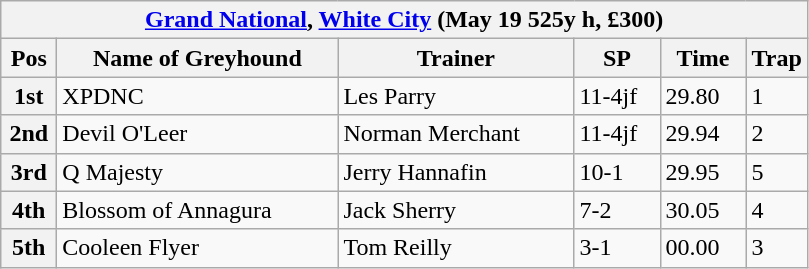<table class="wikitable">
<tr>
<th colspan="6"><a href='#'>Grand National</a>, <a href='#'>White City</a> (May 19 525y h, £300)</th>
</tr>
<tr>
<th width=30>Pos</th>
<th width=180>Name of Greyhound</th>
<th width=150>Trainer</th>
<th width=50>SP</th>
<th width=50>Time</th>
<th width=30>Trap</th>
</tr>
<tr>
<th>1st</th>
<td>XPDNC</td>
<td>Les Parry</td>
<td>11-4jf</td>
<td>29.80</td>
<td>1</td>
</tr>
<tr>
<th>2nd</th>
<td>Devil O'Leer</td>
<td>Norman Merchant</td>
<td>11-4jf</td>
<td>29.94</td>
<td>2</td>
</tr>
<tr>
<th>3rd</th>
<td>Q Majesty</td>
<td>Jerry Hannafin</td>
<td>10-1</td>
<td>29.95</td>
<td>5</td>
</tr>
<tr>
<th>4th</th>
<td>Blossom of Annagura</td>
<td>Jack Sherry</td>
<td>7-2</td>
<td>30.05</td>
<td>4</td>
</tr>
<tr>
<th>5th</th>
<td>Cooleen Flyer</td>
<td>Tom Reilly</td>
<td>3-1</td>
<td>00.00</td>
<td>3</td>
</tr>
</table>
